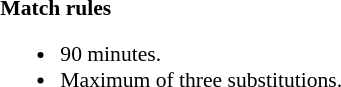<table width=82% style="font-size: 90%">
<tr>
<td width=50% valign=top></td>
<td style="width:60%; vertical-align:top;"><br><strong>Match rules</strong><ul><li>90 minutes.</li><li>Maximum of three substitutions.</li></ul></td>
</tr>
</table>
